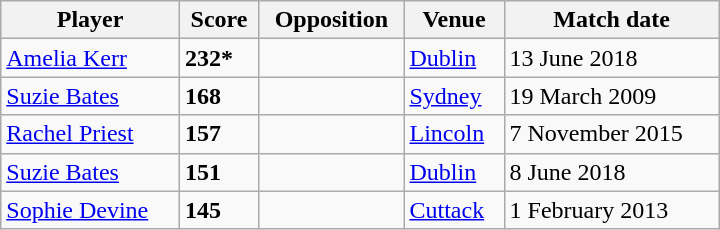<table class="wikitable" style=" width: 480px;">
<tr>
<th>Player</th>
<th>Score</th>
<th>Opposition</th>
<th>Venue</th>
<th>Match date</th>
</tr>
<tr>
<td><a href='#'>Amelia Kerr</a></td>
<td><strong>232*</strong></td>
<td></td>
<td><a href='#'>Dublin</a></td>
<td>13 June 2018</td>
</tr>
<tr>
<td><a href='#'>Suzie Bates</a></td>
<td><strong>168</strong></td>
<td></td>
<td><a href='#'>Sydney</a></td>
<td>19 March 2009</td>
</tr>
<tr>
<td><a href='#'>Rachel Priest</a></td>
<td><strong>157</strong></td>
<td></td>
<td><a href='#'>Lincoln</a></td>
<td>7 November 2015</td>
</tr>
<tr>
<td><a href='#'>Suzie Bates</a></td>
<td><strong>151</strong></td>
<td></td>
<td><a href='#'>Dublin</a></td>
<td>8 June 2018</td>
</tr>
<tr>
<td><a href='#'>Sophie Devine</a></td>
<td><strong>145</strong></td>
<td></td>
<td><a href='#'>Cuttack</a></td>
<td>1 February 2013</td>
</tr>
</table>
